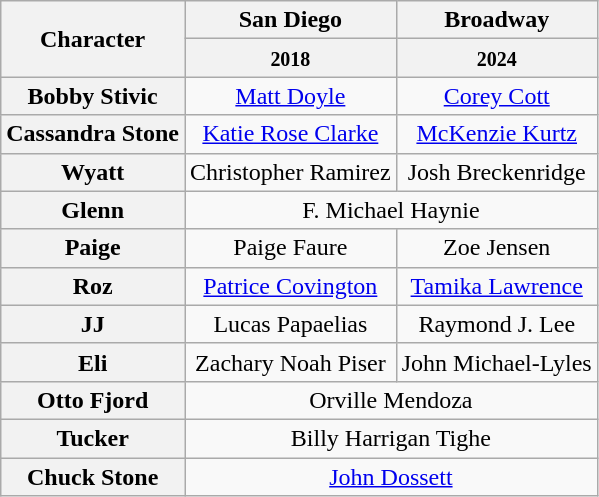<table class="wikitable">
<tr>
<th rowspan="2">Character</th>
<th>San Diego</th>
<th>Broadway</th>
</tr>
<tr>
<th><small>2018</small></th>
<th><small>2024</small></th>
</tr>
<tr>
<th>Bobby Stivic</th>
<td colspan="1" align="center"><a href='#'>Matt Doyle</a></td>
<td colspan="1" align="center"><a href='#'>Corey Cott</a></td>
</tr>
<tr>
<th>Cassandra Stone</th>
<td colspan="1" align="center"><a href='#'>Katie Rose Clarke</a></td>
<td colspan="1" align="center"><a href='#'>McKenzie Kurtz</a></td>
</tr>
<tr>
<th>Wyatt</th>
<td colspan="1" align="center">Christopher Ramirez</td>
<td colspan="1" align="center">Josh Breckenridge</td>
</tr>
<tr>
<th>Glenn</th>
<td colspan="2" align="center">F. Michael Haynie</td>
</tr>
<tr>
<th>Paige</th>
<td colspan="1" align="center">Paige Faure</td>
<td colspan="1" align="center">Zoe Jensen</td>
</tr>
<tr>
<th>Roz</th>
<td colspan="1" align="center"><a href='#'>Patrice Covington</a></td>
<td colspan="1" align="center"><a href='#'>Tamika Lawrence</a></td>
</tr>
<tr>
<th>JJ</th>
<td colspan="1" align="center">Lucas Papaelias</td>
<td colspan="1" align="center">Raymond J. Lee</td>
</tr>
<tr>
<th>Eli</th>
<td colspan="1" align="center">Zachary Noah Piser</td>
<td colspan="1" align="center">John Michael-Lyles</td>
</tr>
<tr>
<th>Otto Fjord</th>
<td colspan="2" align="center">Orville Mendoza</td>
</tr>
<tr>
<th>Tucker</th>
<td colspan="2" align="center">Billy Harrigan Tighe</td>
</tr>
<tr>
<th>Chuck Stone</th>
<td colspan="2" align="center"><a href='#'>John Dossett</a></td>
</tr>
</table>
